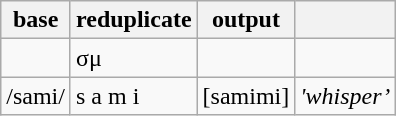<table class="wikitable">
<tr>
<th>base</th>
<th>reduplicate</th>
<th>output</th>
<th></th>
</tr>
<tr>
<td></td>
<td>σμ</td>
<td></td>
<td></td>
</tr>
<tr>
<td>/sami/</td>
<td>s a m i</td>
<td>[samimi]</td>
<td><em>'whisper’</em></td>
</tr>
</table>
